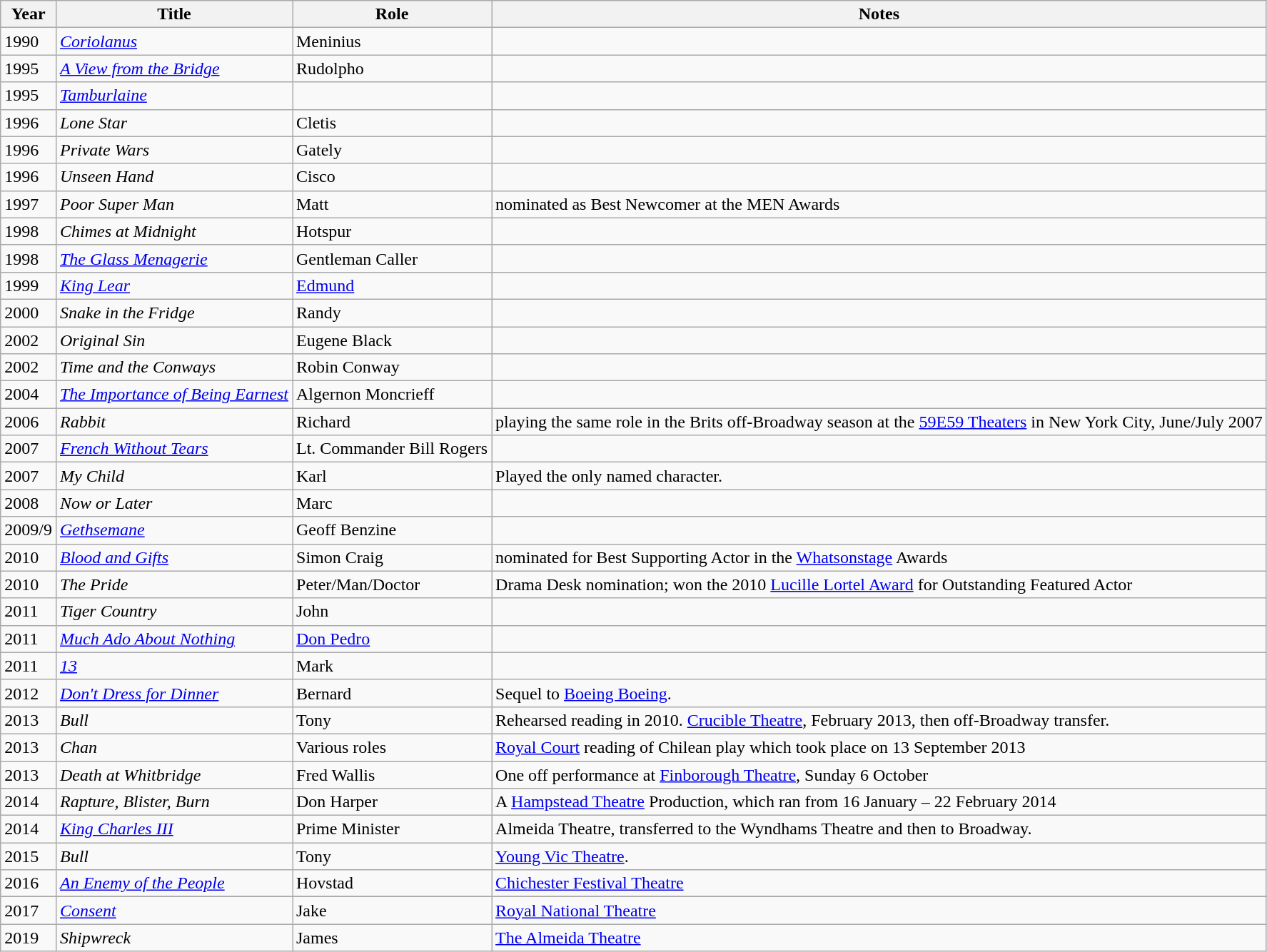<table class="wikitable sortable">
<tr>
<th>Year</th>
<th>Title</th>
<th>Role</th>
<th class="unsortable">Notes</th>
</tr>
<tr>
<td>1990</td>
<td><em><a href='#'>Coriolanus</a></em></td>
<td>Meninius</td>
<td></td>
</tr>
<tr>
<td>1995</td>
<td><em><a href='#'>A View from the Bridge</a></em></td>
<td>Rudolpho</td>
<td></td>
</tr>
<tr>
<td>1995</td>
<td><em><a href='#'>Tamburlaine</a></em></td>
<td></td>
<td></td>
</tr>
<tr>
<td>1996</td>
<td><em>Lone Star</em></td>
<td>Cletis</td>
<td></td>
</tr>
<tr>
<td>1996</td>
<td><em>Private Wars</em></td>
<td>Gately</td>
<td></td>
</tr>
<tr>
<td>1996</td>
<td><em>Unseen Hand</em></td>
<td>Cisco</td>
<td></td>
</tr>
<tr>
<td>1997</td>
<td><em>Poor Super Man</em></td>
<td>Matt</td>
<td>nominated as Best Newcomer at the MEN Awards</td>
</tr>
<tr>
<td>1998</td>
<td><em>Chimes at Midnight</em></td>
<td>Hotspur</td>
<td></td>
</tr>
<tr>
<td>1998</td>
<td><em><a href='#'>The Glass Menagerie</a></em></td>
<td>Gentleman Caller</td>
<td></td>
</tr>
<tr>
<td>1999</td>
<td><em><a href='#'>King Lear</a></em></td>
<td><a href='#'>Edmund</a></td>
<td></td>
</tr>
<tr>
<td>2000</td>
<td><em>Snake in the Fridge</em></td>
<td>Randy</td>
<td></td>
</tr>
<tr>
<td>2002</td>
<td><em>Original Sin</em></td>
<td>Eugene Black</td>
<td></td>
</tr>
<tr>
<td>2002</td>
<td><em>Time and the Conways</em></td>
<td>Robin Conway</td>
<td></td>
</tr>
<tr>
<td>2004</td>
<td><em><a href='#'>The Importance of Being Earnest</a></em></td>
<td>Algernon Moncrieff</td>
<td></td>
</tr>
<tr>
<td>2006</td>
<td><em>Rabbit</em></td>
<td>Richard</td>
<td>playing the same role in the Brits off-Broadway season at the <a href='#'>59E59 Theaters</a> in New York City, June/July 2007</td>
</tr>
<tr>
<td>2007</td>
<td><em><a href='#'>French Without Tears</a></em></td>
<td>Lt. Commander Bill Rogers</td>
<td></td>
</tr>
<tr>
<td>2007</td>
<td><em>My Child</em></td>
<td>Karl</td>
<td>Played the only named character.</td>
</tr>
<tr>
<td>2008</td>
<td><em>Now or Later</em></td>
<td>Marc</td>
<td></td>
</tr>
<tr>
<td>2009/9</td>
<td><em><a href='#'>Gethsemane</a></em></td>
<td>Geoff Benzine</td>
<td></td>
</tr>
<tr>
<td>2010</td>
<td><em><a href='#'>Blood and Gifts</a></em></td>
<td>Simon Craig</td>
<td>nominated for Best Supporting Actor in the <a href='#'>Whatsonstage</a> Awards</td>
</tr>
<tr>
<td>2010</td>
<td><em>The Pride</em></td>
<td>Peter/Man/Doctor</td>
<td>Drama Desk nomination; won the 2010 <a href='#'>Lucille Lortel Award</a> for Outstanding Featured Actor</td>
</tr>
<tr>
<td>2011</td>
<td><em>Tiger Country</em></td>
<td>John</td>
<td></td>
</tr>
<tr>
<td>2011</td>
<td><em><a href='#'>Much Ado About Nothing</a></em></td>
<td><a href='#'>Don Pedro</a></td>
<td></td>
</tr>
<tr>
<td>2011</td>
<td><em><a href='#'>13</a></em></td>
<td>Mark</td>
<td></td>
</tr>
<tr>
<td>2012</td>
<td><em><a href='#'>Don't Dress for Dinner</a></em></td>
<td>Bernard</td>
<td>Sequel to <a href='#'>Boeing Boeing</a>.</td>
</tr>
<tr>
<td>2013</td>
<td><em>Bull</em></td>
<td>Tony</td>
<td>Rehearsed reading in 2010. <a href='#'>Crucible Theatre</a>, February 2013, then off-Broadway transfer.</td>
</tr>
<tr>
<td>2013</td>
<td><em>Chan</em></td>
<td>Various roles</td>
<td><a href='#'>Royal Court</a> reading of Chilean play which took place on 13 September 2013</td>
</tr>
<tr>
<td>2013</td>
<td><em>Death at Whitbridge</em></td>
<td>Fred Wallis</td>
<td>One off performance at <a href='#'>Finborough Theatre</a>, Sunday 6 October</td>
</tr>
<tr>
<td>2014</td>
<td><em>Rapture, Blister, Burn</em></td>
<td>Don Harper</td>
<td>A <a href='#'>Hampstead Theatre</a> Production, which ran from 16 January – 22 February 2014</td>
</tr>
<tr>
<td>2014</td>
<td><em><a href='#'>King Charles III</a></em></td>
<td>Prime Minister</td>
<td>Almeida Theatre, transferred to the Wyndhams Theatre and then to Broadway.</td>
</tr>
<tr>
<td>2015</td>
<td><em>Bull</em></td>
<td>Tony</td>
<td><a href='#'>Young Vic Theatre</a>.</td>
</tr>
<tr>
<td>2016</td>
<td><em><a href='#'>An Enemy of the People</a></em></td>
<td>Hovstad</td>
<td><a href='#'>Chichester Festival Theatre</a></td>
</tr>
<tr>
</tr>
<tr | 2017 || >
</tr>
<tr>
<td>2017</td>
<td><em><a href='#'>Consent</a></em></td>
<td>Jake</td>
<td><a href='#'>Royal National Theatre</a></td>
</tr>
<tr>
<td>2019</td>
<td><em>Shipwreck</em></td>
<td>James</td>
<td><a href='#'>The Almeida Theatre</a></td>
</tr>
</table>
